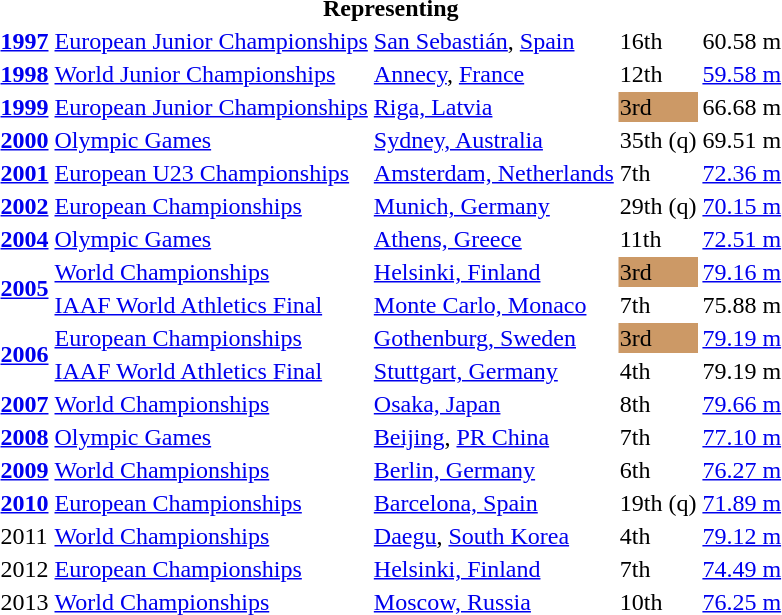<table>
<tr>
<th colspan="5">Representing </th>
</tr>
<tr>
<td><strong><a href='#'>1997</a></strong></td>
<td><a href='#'>European Junior Championships</a></td>
<td><a href='#'>San Sebastián</a>, <a href='#'>Spain</a></td>
<td>16th</td>
<td>60.58 m</td>
</tr>
<tr>
<td><strong><a href='#'>1998</a></strong></td>
<td><a href='#'>World Junior Championships</a></td>
<td><a href='#'>Annecy</a>, <a href='#'>France</a></td>
<td>12th</td>
<td><a href='#'>59.58 m</a></td>
</tr>
<tr>
<td><strong><a href='#'>1999</a></strong></td>
<td><a href='#'>European Junior Championships</a></td>
<td><a href='#'>Riga, Latvia</a></td>
<td bgcolor="cc9966">3rd</td>
<td>66.68 m</td>
</tr>
<tr>
<td><strong><a href='#'>2000</a></strong></td>
<td><a href='#'>Olympic Games</a></td>
<td><a href='#'>Sydney, Australia</a></td>
<td>35th (q)</td>
<td>69.51 m</td>
</tr>
<tr>
<td><strong><a href='#'>2001</a></strong></td>
<td><a href='#'>European U23 Championships</a></td>
<td><a href='#'>Amsterdam, Netherlands</a></td>
<td>7th</td>
<td><a href='#'>72.36 m</a></td>
</tr>
<tr>
<td><strong><a href='#'>2002</a></strong></td>
<td><a href='#'>European Championships</a></td>
<td><a href='#'>Munich, Germany</a></td>
<td>29th (q)</td>
<td><a href='#'>70.15 m</a></td>
</tr>
<tr>
<td><strong><a href='#'>2004</a></strong></td>
<td><a href='#'>Olympic Games</a></td>
<td><a href='#'>Athens, Greece</a></td>
<td>11th</td>
<td><a href='#'>72.51 m</a></td>
</tr>
<tr>
<td rowspan=2><strong><a href='#'>2005</a></strong></td>
<td><a href='#'>World Championships</a></td>
<td><a href='#'>Helsinki, Finland</a></td>
<td bgcolor="cc9966">3rd</td>
<td><a href='#'>79.16 m</a></td>
</tr>
<tr>
<td><a href='#'>IAAF World Athletics Final</a></td>
<td><a href='#'>Monte Carlo, Monaco</a></td>
<td>7th</td>
<td>75.88 m</td>
</tr>
<tr>
<td rowspan=2><strong><a href='#'>2006</a></strong></td>
<td><a href='#'>European Championships</a></td>
<td><a href='#'>Gothenburg, Sweden</a></td>
<td bgcolor="cc9966">3rd</td>
<td><a href='#'>79.19 m</a></td>
</tr>
<tr>
<td><a href='#'>IAAF World Athletics Final</a></td>
<td><a href='#'>Stuttgart, Germany</a></td>
<td>4th</td>
<td>79.19 m</td>
</tr>
<tr>
<td><strong><a href='#'>2007</a></strong></td>
<td><a href='#'>World Championships</a></td>
<td><a href='#'>Osaka, Japan</a></td>
<td>8th</td>
<td><a href='#'>79.66 m</a></td>
</tr>
<tr>
<td><strong><a href='#'>2008</a></strong></td>
<td><a href='#'>Olympic Games</a></td>
<td><a href='#'>Beijing</a>, <a href='#'>PR China</a></td>
<td>7th</td>
<td><a href='#'>77.10 m</a></td>
</tr>
<tr>
<td><strong><a href='#'>2009</a></strong></td>
<td><a href='#'>World Championships</a></td>
<td><a href='#'>Berlin, Germany</a></td>
<td>6th</td>
<td><a href='#'>76.27 m</a></td>
</tr>
<tr>
<td><strong><a href='#'>2010</a></strong></td>
<td><a href='#'>European Championships</a></td>
<td><a href='#'>Barcelona, Spain</a></td>
<td>19th (q)</td>
<td><a href='#'>71.89 m</a></td>
</tr>
<tr>
<td>2011</td>
<td><a href='#'>World Championships</a></td>
<td><a href='#'>Daegu</a>, <a href='#'>South Korea</a></td>
<td>4th</td>
<td><a href='#'>79.12 m</a></td>
</tr>
<tr>
<td>2012</td>
<td><a href='#'>European Championships</a></td>
<td><a href='#'>Helsinki, Finland</a></td>
<td>7th</td>
<td><a href='#'>74.49 m</a></td>
</tr>
<tr>
<td>2013</td>
<td><a href='#'>World Championships</a></td>
<td><a href='#'>Moscow, Russia</a></td>
<td>10th</td>
<td><a href='#'>76.25 m</a></td>
</tr>
</table>
